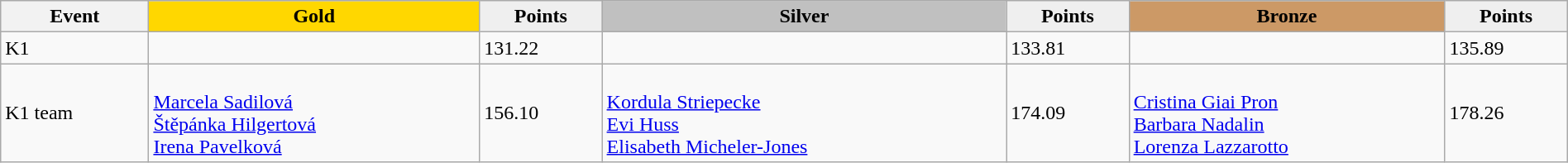<table class="wikitable" width=100%>
<tr>
<th>Event</th>
<td align=center bgcolor="gold"><strong>Gold</strong></td>
<td align=center bgcolor="EFEFEF"><strong>Points</strong></td>
<td align=center bgcolor="silver"><strong>Silver</strong></td>
<td align=center bgcolor="EFEFEF"><strong>Points</strong></td>
<td align=center bgcolor="CC9966"><strong>Bronze</strong></td>
<td align=center bgcolor="EFEFEF"><strong>Points</strong></td>
</tr>
<tr>
<td>K1</td>
<td></td>
<td>131.22</td>
<td></td>
<td>133.81</td>
<td></td>
<td>135.89</td>
</tr>
<tr>
<td>K1 team</td>
<td><br><a href='#'>Marcela Sadilová</a><br><a href='#'>Štěpánka Hilgertová</a><br><a href='#'>Irena Pavelková</a></td>
<td>156.10</td>
<td><br><a href='#'>Kordula Striepecke</a><br><a href='#'>Evi Huss</a><br><a href='#'>Elisabeth Micheler-Jones</a></td>
<td>174.09</td>
<td><br><a href='#'>Cristina Giai Pron</a><br><a href='#'>Barbara Nadalin</a><br><a href='#'>Lorenza Lazzarotto</a></td>
<td>178.26</td>
</tr>
</table>
